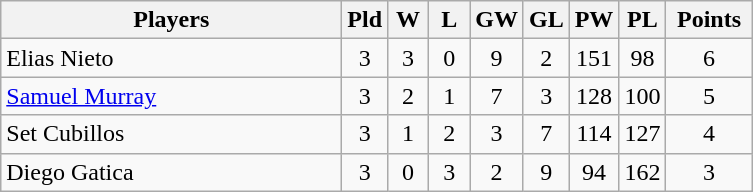<table class=wikitable style="text-align:center">
<tr>
<th width=220>Players</th>
<th width=20>Pld</th>
<th width=20>W</th>
<th width=20>L</th>
<th width=20>GW</th>
<th width=20>GL</th>
<th width=20>PW</th>
<th width=20>PL</th>
<th width=50>Points</th>
</tr>
<tr>
<td align=left> Elias Nieto</td>
<td>3</td>
<td>3</td>
<td>0</td>
<td>9</td>
<td>2</td>
<td>151</td>
<td>98</td>
<td>6</td>
</tr>
<tr>
<td align=left> <a href='#'>Samuel Murray</a></td>
<td>3</td>
<td>2</td>
<td>1</td>
<td>7</td>
<td>3</td>
<td>128</td>
<td>100</td>
<td>5</td>
</tr>
<tr>
<td align=left> Set Cubillos</td>
<td>3</td>
<td>1</td>
<td>2</td>
<td>3</td>
<td>7</td>
<td>114</td>
<td>127</td>
<td>4</td>
</tr>
<tr>
<td align=left> Diego Gatica</td>
<td>3</td>
<td>0</td>
<td>3</td>
<td>2</td>
<td>9</td>
<td>94</td>
<td>162</td>
<td>3</td>
</tr>
</table>
